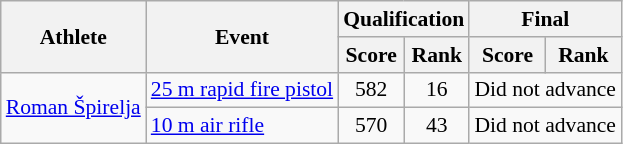<table class="wikitable" style="font-size:90%">
<tr>
<th rowspan="2">Athlete</th>
<th rowspan="2">Event</th>
<th colspan="2">Qualification</th>
<th colspan="2">Final</th>
</tr>
<tr>
<th>Score</th>
<th>Rank</th>
<th>Score</th>
<th>Rank</th>
</tr>
<tr>
<td rowspan=2><a href='#'>Roman Špirelja</a></td>
<td><a href='#'>25 m rapid fire pistol</a></td>
<td align="center">582</td>
<td align="center">16</td>
<td colspan="2"  align="center">Did not advance</td>
</tr>
<tr>
<td><a href='#'>10 m air rifle</a></td>
<td align="center">570</td>
<td align="center">43</td>
<td colspan="2"  align="center">Did not advance</td>
</tr>
</table>
